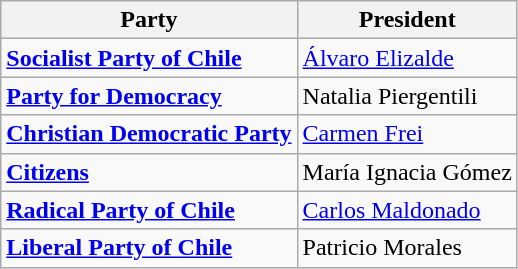<table class="wikitable">
<tr>
<th>Party</th>
<th>President</th>
</tr>
<tr>
<td> <strong><a href='#'>Socialist Party of Chile</a></strong></td>
<td><a href='#'>Álvaro Elizalde</a></td>
</tr>
<tr>
<td> <strong><a href='#'>Party for Democracy</a></strong></td>
<td>Natalia Piergentili</td>
</tr>
<tr>
<td> <strong><a href='#'>Christian Democratic Party</a></strong></td>
<td><a href='#'>Carmen Frei</a></td>
</tr>
<tr>
<td> <strong><a href='#'>Citizens</a></strong></td>
<td>María Ignacia Gómez</td>
</tr>
<tr>
<td> <strong><a href='#'>Radical Party of Chile</a></strong></td>
<td><a href='#'>Carlos Maldonado</a></td>
</tr>
<tr>
<td> <strong><a href='#'>Liberal Party of Chile</a></strong></td>
<td>Patricio Morales</td>
</tr>
</table>
